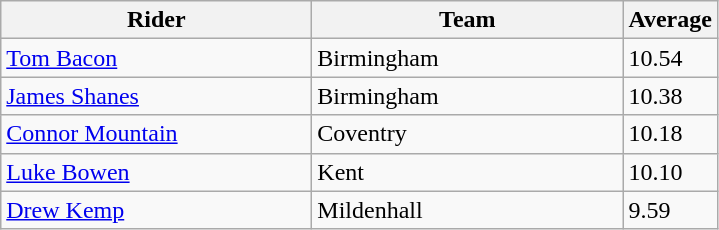<table class="wikitable" style="font-size: 100%">
<tr>
<th width=200>Rider</th>
<th width=200>Team</th>
<th width=40>Average</th>
</tr>
<tr>
<td align="left"> <a href='#'>Tom Bacon</a></td>
<td>Birmingham</td>
<td>10.54</td>
</tr>
<tr>
<td align="left"> <a href='#'>James Shanes</a></td>
<td>Birmingham</td>
<td>10.38</td>
</tr>
<tr>
<td align="left"> <a href='#'>Connor Mountain</a></td>
<td>Coventry</td>
<td>10.18</td>
</tr>
<tr>
<td align="left"> <a href='#'>Luke Bowen</a></td>
<td>Kent</td>
<td>10.10</td>
</tr>
<tr>
<td align="left"> <a href='#'>Drew Kemp</a></td>
<td>Mildenhall</td>
<td>9.59</td>
</tr>
</table>
